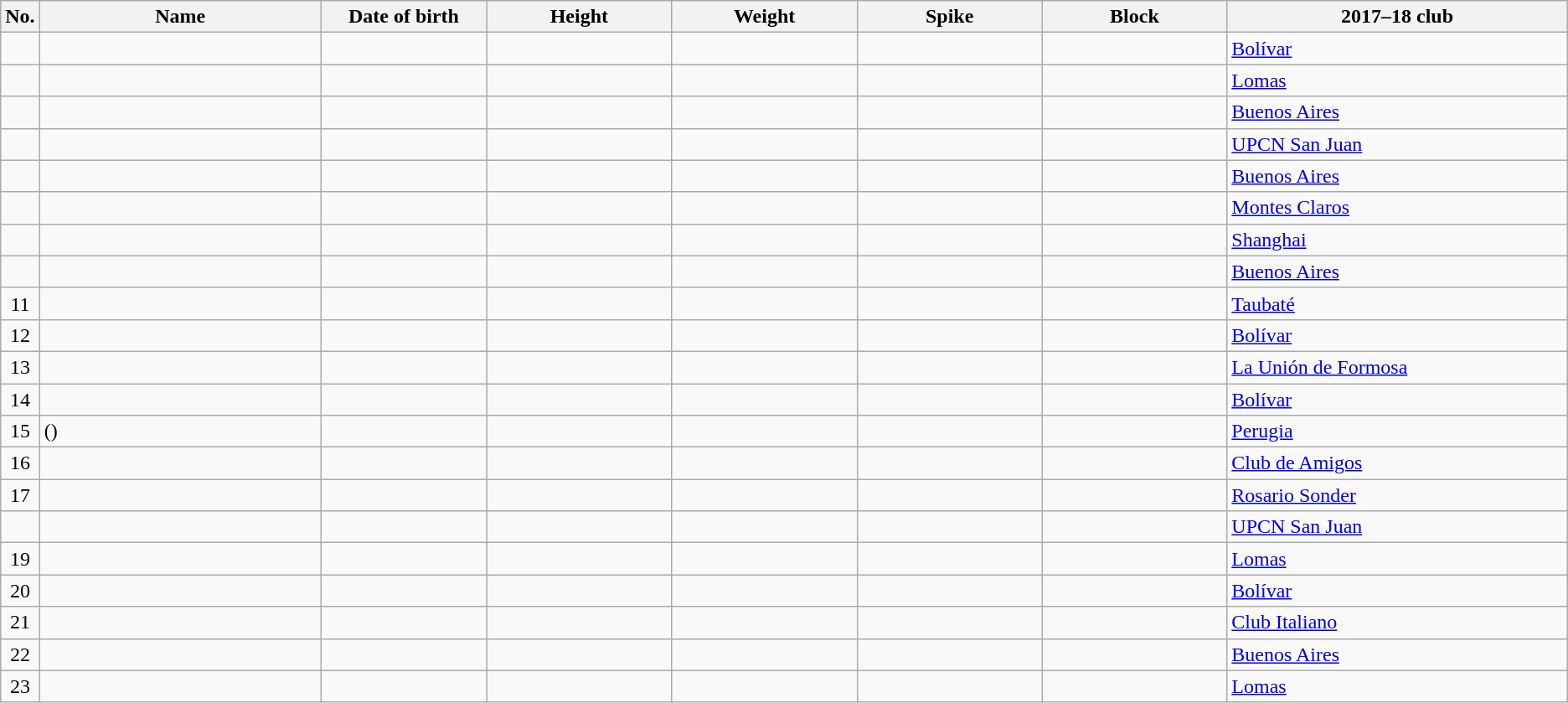<table class="wikitable sortable" style="font-size:100%; text-align:center;">
<tr>
<th>No.</th>
<th style="width:14em">Name</th>
<th style="width:8em">Date of birth</th>
<th style="width:9em">Height</th>
<th style="width:9em">Weight</th>
<th style="width:9em">Spike</th>
<th style="width:9em">Block</th>
<th style="width:17em">2017–18 club</th>
</tr>
<tr>
<td></td>
<td align=left></td>
<td align=right></td>
<td></td>
<td></td>
<td></td>
<td></td>
<td align=left> <a href='#'>Bolívar</a></td>
</tr>
<tr>
<td></td>
<td align=left></td>
<td align=right></td>
<td></td>
<td></td>
<td></td>
<td></td>
<td align=left> <a href='#'>Lomas</a></td>
</tr>
<tr>
<td></td>
<td align=left></td>
<td align=right></td>
<td></td>
<td></td>
<td></td>
<td></td>
<td align=left> <a href='#'>Buenos Aires</a></td>
</tr>
<tr>
<td></td>
<td align=left></td>
<td align=right></td>
<td></td>
<td></td>
<td></td>
<td></td>
<td align=left> <a href='#'>UPCN San Juan</a></td>
</tr>
<tr>
<td></td>
<td align=left></td>
<td align=right></td>
<td></td>
<td></td>
<td></td>
<td></td>
<td align=left> <a href='#'>Buenos Aires</a></td>
</tr>
<tr>
<td></td>
<td align=left></td>
<td align=right></td>
<td></td>
<td></td>
<td></td>
<td></td>
<td align=left> <a href='#'>Montes Claros</a></td>
</tr>
<tr>
<td></td>
<td align=left></td>
<td align=right></td>
<td></td>
<td></td>
<td></td>
<td></td>
<td align=left> <a href='#'>Shanghai</a></td>
</tr>
<tr>
<td></td>
<td align=left></td>
<td align=right></td>
<td></td>
<td></td>
<td></td>
<td></td>
<td align=left> <a href='#'>Buenos Aires</a></td>
</tr>
<tr>
<td>11</td>
<td align=left></td>
<td align=right></td>
<td></td>
<td></td>
<td></td>
<td></td>
<td align=left> <a href='#'>Taubaté</a></td>
</tr>
<tr>
<td>12</td>
<td align=left></td>
<td align=right></td>
<td></td>
<td></td>
<td></td>
<td></td>
<td align=left> <a href='#'>Bolívar</a></td>
</tr>
<tr>
<td>13</td>
<td align=left></td>
<td align=right></td>
<td></td>
<td></td>
<td></td>
<td></td>
<td align=left> <a href='#'>La Unión de Formosa</a></td>
</tr>
<tr>
<td>14</td>
<td align=left></td>
<td align=right></td>
<td></td>
<td></td>
<td></td>
<td></td>
<td align=left> <a href='#'>Bolívar</a></td>
</tr>
<tr>
<td>15</td>
<td align=left> ()</td>
<td align=right></td>
<td></td>
<td></td>
<td></td>
<td></td>
<td align=left> <a href='#'>Perugia</a></td>
</tr>
<tr>
<td>16</td>
<td align=left></td>
<td align=right></td>
<td></td>
<td></td>
<td></td>
<td></td>
<td align=left> <a href='#'>Club de Amigos</a></td>
</tr>
<tr>
<td>17</td>
<td align=left></td>
<td align=right></td>
<td></td>
<td></td>
<td></td>
<td></td>
<td align=left> <a href='#'>Rosario Sonder</a></td>
</tr>
<tr>
<td></td>
<td align=left></td>
<td align=right></td>
<td></td>
<td></td>
<td></td>
<td></td>
<td align=left> <a href='#'>UPCN San Juan</a></td>
</tr>
<tr>
<td>19</td>
<td align=left></td>
<td align=right></td>
<td></td>
<td></td>
<td></td>
<td></td>
<td align=left> <a href='#'>Lomas</a></td>
</tr>
<tr>
<td>20</td>
<td align=left></td>
<td align=right></td>
<td></td>
<td></td>
<td></td>
<td></td>
<td align=left> <a href='#'>Bolívar</a></td>
</tr>
<tr>
<td>21</td>
<td align=left></td>
<td align=right></td>
<td></td>
<td></td>
<td></td>
<td></td>
<td align=left> <a href='#'>Club Italiano</a></td>
</tr>
<tr>
<td>22</td>
<td align=left></td>
<td align=right></td>
<td></td>
<td></td>
<td></td>
<td></td>
<td align=left> <a href='#'>Buenos Aires</a></td>
</tr>
<tr>
<td>23</td>
<td align=left></td>
<td align=right></td>
<td></td>
<td></td>
<td></td>
<td></td>
<td align=left> <a href='#'>Lomas</a></td>
</tr>
</table>
